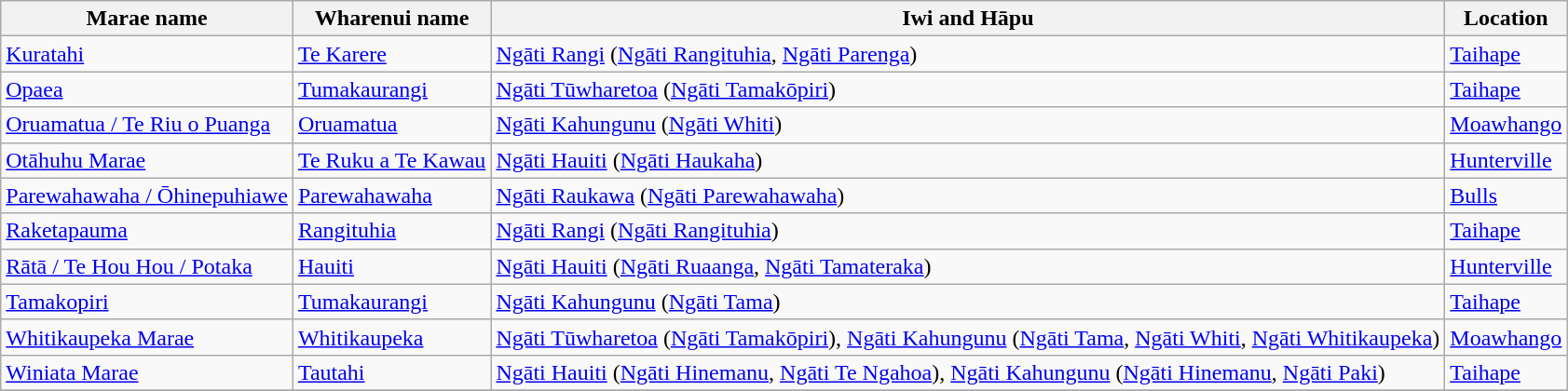<table class="wikitable sortable">
<tr>
<th>Marae name</th>
<th>Wharenui name</th>
<th>Iwi and Hāpu</th>
<th>Location</th>
</tr>
<tr>
<td><a href='#'>Kuratahi</a></td>
<td><a href='#'>Te Karere</a></td>
<td><a href='#'>Ngāti Rangi</a> (<a href='#'>Ngāti Rangituhia</a>, <a href='#'>Ngāti Parenga</a>)</td>
<td><a href='#'>Taihape</a></td>
</tr>
<tr>
<td><a href='#'>Opaea</a></td>
<td><a href='#'>Tumakaurangi</a></td>
<td><a href='#'>Ngāti Tūwharetoa</a> (<a href='#'>Ngāti Tamakōpiri</a>)</td>
<td><a href='#'>Taihape</a></td>
</tr>
<tr>
<td><a href='#'>Oruamatua / Te Riu o Puanga</a></td>
<td><a href='#'>Oruamatua</a></td>
<td><a href='#'>Ngāti Kahungunu</a> (<a href='#'>Ngāti Whiti</a>)</td>
<td><a href='#'>Moawhango</a></td>
</tr>
<tr>
<td><a href='#'>Otāhuhu Marae</a></td>
<td><a href='#'>Te Ruku a Te Kawau</a></td>
<td><a href='#'>Ngāti Hauiti</a> (<a href='#'>Ngāti Haukaha</a>)</td>
<td><a href='#'>Hunterville</a></td>
</tr>
<tr>
<td><a href='#'>Parewahawaha / Ōhinepuhiawe</a></td>
<td><a href='#'>Parewahawaha</a></td>
<td><a href='#'>Ngāti Raukawa</a> (<a href='#'>Ngāti Parewahawaha</a>)</td>
<td><a href='#'>Bulls</a></td>
</tr>
<tr>
<td><a href='#'>Raketapauma</a></td>
<td><a href='#'>Rangituhia</a></td>
<td><a href='#'>Ngāti Rangi</a> (<a href='#'>Ngāti Rangituhia</a>)</td>
<td><a href='#'>Taihape</a></td>
</tr>
<tr>
<td><a href='#'>Rātā / Te Hou Hou / Potaka</a></td>
<td><a href='#'>Hauiti</a></td>
<td><a href='#'>Ngāti Hauiti</a> (<a href='#'>Ngāti Ruaanga</a>, <a href='#'>Ngāti Tamateraka</a>)</td>
<td><a href='#'>Hunterville</a></td>
</tr>
<tr>
<td><a href='#'>Tamakopiri</a></td>
<td><a href='#'>Tumakaurangi</a></td>
<td><a href='#'>Ngāti Kahungunu</a> (<a href='#'>Ngāti Tama</a>)</td>
<td><a href='#'>Taihape</a></td>
</tr>
<tr>
<td><a href='#'>Whitikaupeka Marae</a></td>
<td><a href='#'>Whitikaupeka</a></td>
<td><a href='#'>Ngāti Tūwharetoa</a> (<a href='#'>Ngāti Tamakōpiri</a>), <a href='#'>Ngāti Kahungunu</a> (<a href='#'>Ngāti Tama</a>, <a href='#'>Ngāti Whiti</a>, <a href='#'>Ngāti Whitikaupeka</a>)</td>
<td><a href='#'>Moawhango</a></td>
</tr>
<tr>
<td><a href='#'>Winiata Marae</a></td>
<td><a href='#'>Tautahi</a></td>
<td><a href='#'>Ngāti Hauiti</a> (<a href='#'>Ngāti Hinemanu</a>, <a href='#'>Ngāti Te Ngahoa</a>), <a href='#'>Ngāti Kahungunu</a> (<a href='#'>Ngāti Hinemanu</a>, <a href='#'>Ngāti Paki</a>)</td>
<td><a href='#'>Taihape</a></td>
</tr>
<tr>
</tr>
</table>
